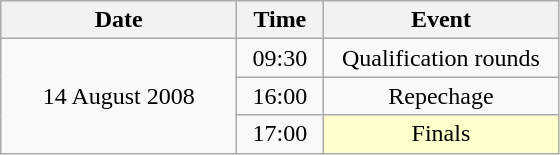<table class = "wikitable" style="text-align:center;">
<tr>
<th width=150>Date</th>
<th width=50>Time</th>
<th width=150>Event</th>
</tr>
<tr>
<td rowspan=3>14 August 2008</td>
<td>09:30</td>
<td>Qualification rounds</td>
</tr>
<tr>
<td>16:00</td>
<td>Repechage</td>
</tr>
<tr>
<td>17:00</td>
<td bgcolor=ffffcc>Finals</td>
</tr>
</table>
